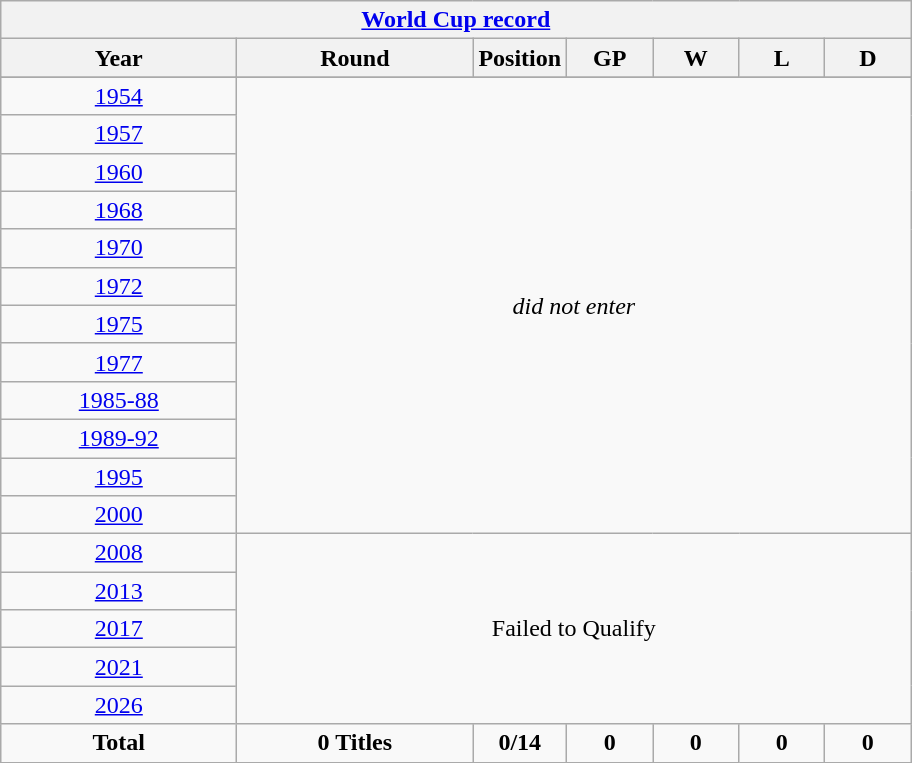<table class="wikitable" style="text-align: center;">
<tr>
<th colspan=9><a href='#'>World Cup record</a></th>
</tr>
<tr>
<th width=150>Year</th>
<th width=150>Round</th>
<th width=50>Position</th>
<th width=50>GP</th>
<th width=50>W</th>
<th width=50>L</th>
<th width=50>D</th>
</tr>
<tr>
</tr>
<tr>
<td> <a href='#'>1954</a></td>
<td rowspan=12 colspan=8><em>did not enter</em></td>
</tr>
<tr>
<td> <a href='#'>1957</a></td>
</tr>
<tr>
<td> <a href='#'>1960</a></td>
</tr>
<tr>
<td>  <a href='#'>1968</a></td>
</tr>
<tr>
<td> <a href='#'>1970</a></td>
</tr>
<tr>
<td> <a href='#'>1972</a></td>
</tr>
<tr>
<td>  <a href='#'>1975</a></td>
</tr>
<tr>
<td>  <a href='#'>1977</a></td>
</tr>
<tr>
<td><a href='#'>1985-88</a></td>
</tr>
<tr>
<td><a href='#'>1989-92</a></td>
</tr>
<tr>
<td> <a href='#'>1995</a></td>
</tr>
<tr>
<td> <a href='#'>2000</a></td>
</tr>
<tr>
<td> <a href='#'>2008</a></td>
<td rowspan=5 colspan=8>Failed to Qualify</td>
</tr>
<tr>
<td> <a href='#'>2013</a></td>
</tr>
<tr>
<td> <a href='#'>2017</a></td>
</tr>
<tr>
<td> <a href='#'>2021</a></td>
</tr>
<tr>
<td> <a href='#'>2026</a></td>
</tr>
<tr>
<td><strong>Total</strong></td>
<td><strong>0 Titles</strong></td>
<td><strong>0/14</strong></td>
<td><strong>0</strong></td>
<td><strong>0</strong></td>
<td><strong>0</strong></td>
<td><strong>0</strong></td>
</tr>
</table>
